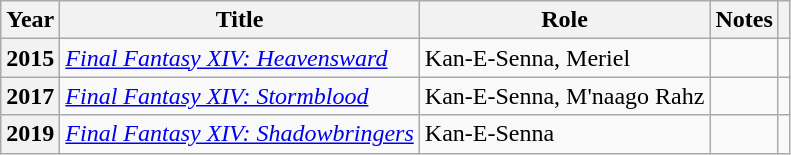<table class="wikitable plainrowheaders">
<tr>
<th scope="col">Year</th>
<th scope="col">Title</th>
<th scope="col">Role</th>
<th scope="col">Notes</th>
<th scope="col"></th>
</tr>
<tr>
<th scope=row>2015</th>
<td><em><a href='#'>Final Fantasy XIV: Heavensward</a></em></td>
<td>Kan-E-Senna, Meriel</td>
<td></td>
<td style="text-align:center;"> </td>
</tr>
<tr>
<th scope=row>2017</th>
<td><em><a href='#'>Final Fantasy XIV: Stormblood</a></em></td>
<td>Kan-E-Senna, M'naago Rahz</td>
<td></td>
<td style="text-align:center;"> </td>
</tr>
<tr>
<th scope=row>2019</th>
<td><em><a href='#'>Final Fantasy XIV: Shadowbringers</a></em></td>
<td>Kan-E-Senna</td>
<td></td>
<td style="text-align:center;"></td>
</tr>
</table>
